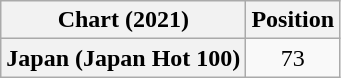<table class="wikitable plainrowheaders" style="text-align:center">
<tr>
<th scope="col">Chart (2021)</th>
<th scope="col">Position</th>
</tr>
<tr>
<th scope="row">Japan (Japan Hot 100)</th>
<td>73</td>
</tr>
</table>
